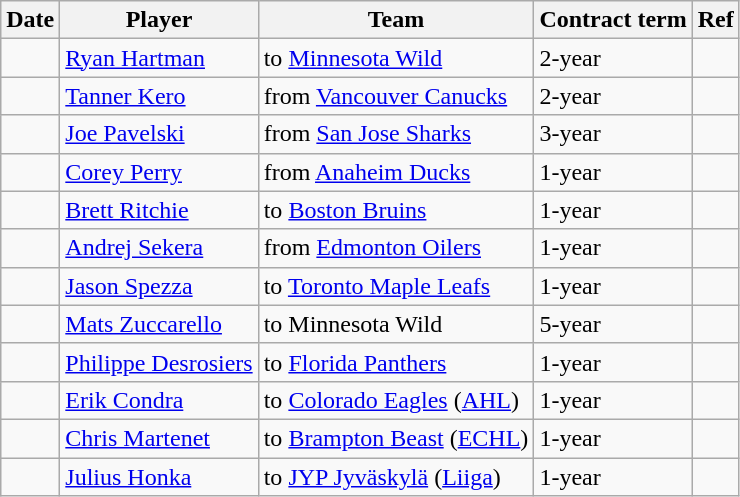<table class="wikitable">
<tr>
<th>Date</th>
<th>Player</th>
<th>Team</th>
<th>Contract term</th>
<th>Ref</th>
</tr>
<tr>
<td></td>
<td><a href='#'>Ryan Hartman</a></td>
<td>to <a href='#'>Minnesota Wild</a></td>
<td>2-year</td>
<td></td>
</tr>
<tr>
<td></td>
<td><a href='#'>Tanner Kero</a></td>
<td>from <a href='#'>Vancouver Canucks</a></td>
<td>2-year</td>
<td></td>
</tr>
<tr>
<td></td>
<td><a href='#'>Joe Pavelski</a></td>
<td>from <a href='#'>San Jose Sharks</a></td>
<td>3-year</td>
<td></td>
</tr>
<tr>
<td></td>
<td><a href='#'>Corey Perry</a></td>
<td>from <a href='#'>Anaheim Ducks</a></td>
<td>1-year</td>
<td></td>
</tr>
<tr>
<td></td>
<td><a href='#'>Brett Ritchie</a></td>
<td>to <a href='#'>Boston Bruins</a></td>
<td>1-year</td>
<td></td>
</tr>
<tr>
<td></td>
<td><a href='#'>Andrej Sekera</a></td>
<td>from <a href='#'>Edmonton Oilers</a></td>
<td>1-year</td>
<td></td>
</tr>
<tr>
<td></td>
<td><a href='#'>Jason Spezza</a></td>
<td>to <a href='#'>Toronto Maple Leafs</a></td>
<td>1-year</td>
<td></td>
</tr>
<tr>
<td></td>
<td><a href='#'>Mats Zuccarello</a></td>
<td>to Minnesota Wild</td>
<td>5-year</td>
<td></td>
</tr>
<tr>
<td></td>
<td><a href='#'>Philippe Desrosiers</a></td>
<td>to <a href='#'>Florida Panthers</a></td>
<td>1-year</td>
<td></td>
</tr>
<tr>
<td></td>
<td><a href='#'>Erik Condra</a></td>
<td>to <a href='#'>Colorado Eagles</a> (<a href='#'>AHL</a>)</td>
<td>1-year</td>
<td></td>
</tr>
<tr>
<td></td>
<td><a href='#'>Chris Martenet</a></td>
<td>to <a href='#'>Brampton Beast</a> (<a href='#'>ECHL</a>)</td>
<td>1-year</td>
<td></td>
</tr>
<tr>
<td></td>
<td><a href='#'>Julius Honka</a></td>
<td>to <a href='#'>JYP Jyväskylä</a> (<a href='#'>Liiga</a>)</td>
<td>1-year</td>
<td></td>
</tr>
</table>
